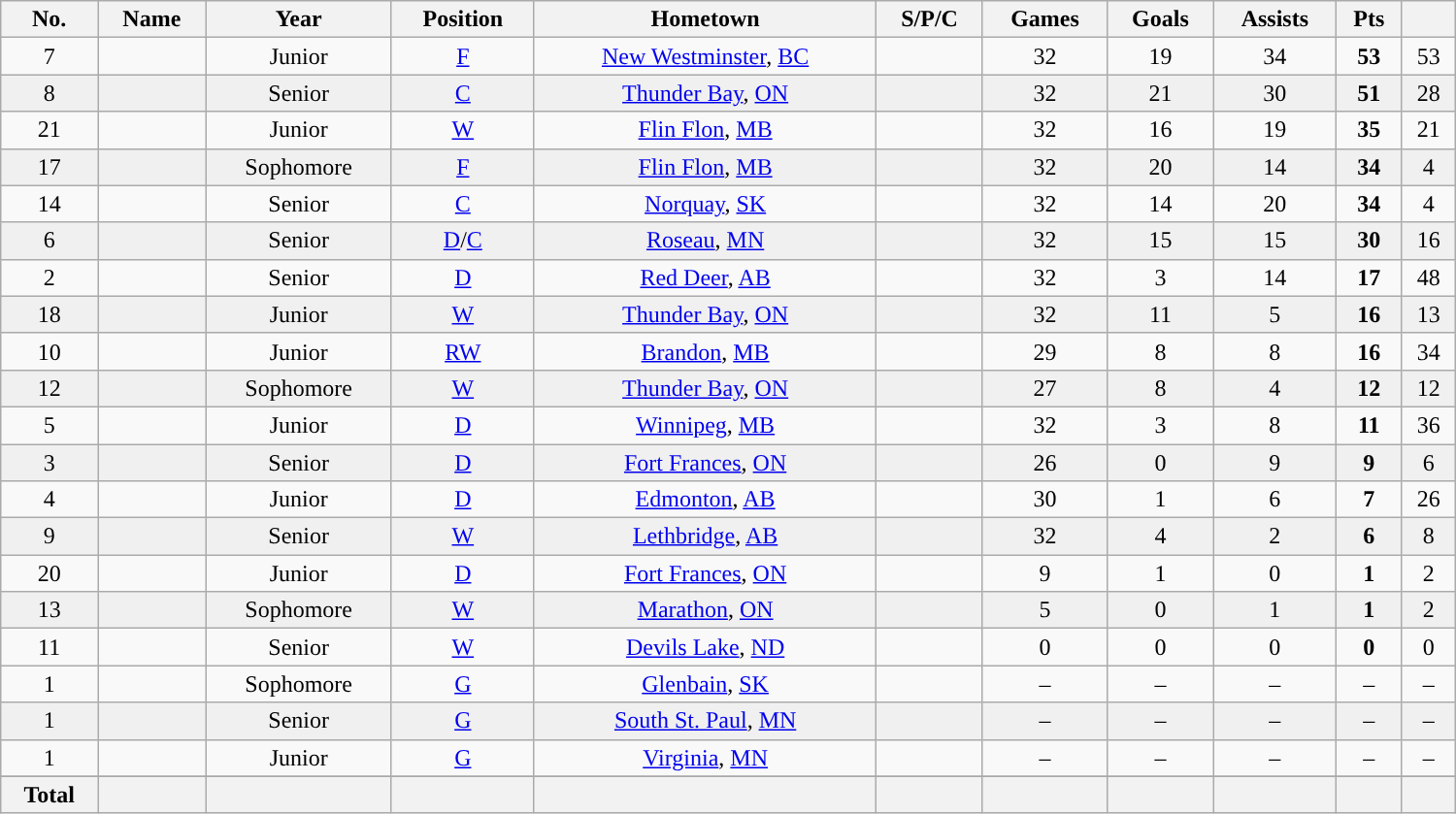<table class="wikitable sortable" width ="1000">
<tr align="center">
<th><strong>No.</strong></th>
<th><strong>Name</strong></th>
<th><strong>Year</strong></th>
<th><strong>Position</strong></th>
<th><strong>Hometown</strong></th>
<th><strong>S/P/C</strong></th>
<th><strong>Games</strong></th>
<th><strong>Goals</strong></th>
<th><strong>Assists</strong></th>
<th><strong>Pts</strong></th>
<th><strong><a href='#'></a></strong></th>
</tr>
<tr align="center" bgcolor="">
<td>7</td>
<td></td>
<td>Junior</td>
<td><a href='#'>F</a></td>
<td><a href='#'>New Westminster</a>, <a href='#'>BC</a></td>
<td></td>
<td>32</td>
<td>19</td>
<td>34</td>
<td><strong>53</strong></td>
<td>53</td>
</tr>
<tr align="center" bgcolor="#f0f0f0">
<td>8</td>
<td></td>
<td>Senior</td>
<td><a href='#'>C</a></td>
<td><a href='#'>Thunder Bay</a>, <a href='#'>ON</a></td>
<td></td>
<td>32</td>
<td>21</td>
<td>30</td>
<td><strong>51</strong></td>
<td>28</td>
</tr>
<tr align="center">
<td>21</td>
<td></td>
<td>Junior</td>
<td><a href='#'>W</a></td>
<td><a href='#'>Flin Flon</a>, <a href='#'>MB</a></td>
<td></td>
<td>32</td>
<td>16</td>
<td>19</td>
<td><strong>35</strong></td>
<td>21</td>
</tr>
<tr align="center" bgcolor="#f0f0f0">
<td>17</td>
<td></td>
<td>Sophomore</td>
<td><a href='#'>F</a></td>
<td><a href='#'>Flin Flon</a>, <a href='#'>MB</a></td>
<td></td>
<td>32</td>
<td>20</td>
<td>14</td>
<td><strong>34</strong></td>
<td>4</td>
</tr>
<tr align="center">
<td>14</td>
<td></td>
<td>Senior</td>
<td><a href='#'>C</a></td>
<td><a href='#'>Norquay</a>, <a href='#'>SK</a></td>
<td></td>
<td>32</td>
<td>14</td>
<td>20</td>
<td><strong>34</strong></td>
<td>4</td>
</tr>
<tr align="center" bgcolor="#f0f0f0">
<td>6</td>
<td></td>
<td>Senior</td>
<td><a href='#'>D</a>/<a href='#'>C</a></td>
<td><a href='#'>Roseau</a>, <a href='#'>MN</a></td>
<td></td>
<td>32</td>
<td>15</td>
<td>15</td>
<td><strong>30</strong></td>
<td>16</td>
</tr>
<tr align="center">
<td>2</td>
<td></td>
<td>Senior</td>
<td><a href='#'>D</a></td>
<td><a href='#'>Red Deer</a>, <a href='#'>AB</a></td>
<td></td>
<td>32</td>
<td>3</td>
<td>14</td>
<td><strong>17</strong></td>
<td>48</td>
</tr>
<tr align="center" bgcolor="#f0f0f0">
<td>18</td>
<td></td>
<td>Junior</td>
<td><a href='#'>W</a></td>
<td><a href='#'>Thunder Bay</a>, <a href='#'>ON</a></td>
<td></td>
<td>32</td>
<td>11</td>
<td>5</td>
<td><strong>16</strong></td>
<td>13</td>
</tr>
<tr align="center">
<td>10</td>
<td></td>
<td>Junior</td>
<td><a href='#'>RW</a></td>
<td><a href='#'>Brandon</a>, <a href='#'>MB</a></td>
<td></td>
<td>29</td>
<td>8</td>
<td>8</td>
<td><strong>16</strong></td>
<td>34</td>
</tr>
<tr align="center" bgcolor="#f0f0f0">
<td>12</td>
<td></td>
<td>Sophomore</td>
<td><a href='#'>W</a></td>
<td><a href='#'>Thunder Bay</a>, <a href='#'>ON</a></td>
<td></td>
<td>27</td>
<td>8</td>
<td>4</td>
<td><strong>12</strong></td>
<td>12</td>
</tr>
<tr align="center">
<td>5</td>
<td></td>
<td>Junior</td>
<td><a href='#'>D</a></td>
<td><a href='#'>Winnipeg</a>, <a href='#'>MB</a></td>
<td></td>
<td>32</td>
<td>3</td>
<td>8</td>
<td><strong>11</strong></td>
<td>36</td>
</tr>
<tr align="center" bgcolor="#f0f0f0">
<td>3</td>
<td></td>
<td>Senior</td>
<td><a href='#'>D</a></td>
<td><a href='#'>Fort Frances</a>, <a href='#'>ON</a></td>
<td></td>
<td>26</td>
<td>0</td>
<td>9</td>
<td><strong>9</strong></td>
<td>6</td>
</tr>
<tr align="center">
<td>4</td>
<td></td>
<td>Junior</td>
<td><a href='#'>D</a></td>
<td><a href='#'>Edmonton</a>, <a href='#'>AB</a></td>
<td></td>
<td>30</td>
<td>1</td>
<td>6</td>
<td><strong>7</strong></td>
<td>26</td>
</tr>
<tr align="center" bgcolor="#f0f0f0">
<td>9</td>
<td></td>
<td>Senior</td>
<td><a href='#'>W</a></td>
<td><a href='#'>Lethbridge</a>, <a href='#'>AB</a></td>
<td></td>
<td>32</td>
<td>4</td>
<td>2</td>
<td><strong>6</strong></td>
<td>8</td>
</tr>
<tr align="center">
<td>20</td>
<td></td>
<td>Junior</td>
<td><a href='#'>D</a></td>
<td><a href='#'>Fort Frances</a>, <a href='#'>ON</a></td>
<td></td>
<td>9</td>
<td>1</td>
<td>0</td>
<td><strong>1</strong></td>
<td>2</td>
</tr>
<tr align="center" bgcolor="#f0f0f0">
<td>13</td>
<td></td>
<td>Sophomore</td>
<td><a href='#'>W</a></td>
<td><a href='#'>Marathon</a>, <a href='#'>ON</a></td>
<td></td>
<td>5</td>
<td>0</td>
<td>1</td>
<td><strong>1</strong></td>
<td>2</td>
</tr>
<tr align="center">
<td>11</td>
<td></td>
<td>Senior</td>
<td><a href='#'>W</a></td>
<td><a href='#'>Devils Lake</a>, <a href='#'>ND</a></td>
<td></td>
<td>0</td>
<td>0</td>
<td>0</td>
<td><strong>0</strong></td>
<td>0</td>
</tr>
<tr align="center">
<td>1</td>
<td></td>
<td>Sophomore</td>
<td><a href='#'>G</a></td>
<td><a href='#'>Glenbain</a>, <a href='#'>SK</a></td>
<td></td>
<td>–</td>
<td>–</td>
<td>–</td>
<td>–</td>
<td>–</td>
</tr>
<tr align="center" bgcolor="#f0f0f0">
<td>1</td>
<td></td>
<td>Senior</td>
<td><a href='#'>G</a></td>
<td><a href='#'>South St. Paul</a>, <a href='#'>MN</a></td>
<td></td>
<td>–</td>
<td>–</td>
<td>–</td>
<td>–</td>
<td>–</td>
</tr>
<tr align="center">
<td>1</td>
<td></td>
<td>Junior</td>
<td><a href='#'>G</a></td>
<td><a href='#'>Virginia</a>, <a href='#'>MN</a></td>
<td></td>
<td>–</td>
<td>–</td>
<td>–</td>
<td>–</td>
<td>–</td>
</tr>
<tr align="center" bgcolor="#f0f0f0">
</tr>
<tr>
<th>Total</th>
<th></th>
<th></th>
<th></th>
<th></th>
<th></th>
<th></th>
<th></th>
<th></th>
<th></th>
<th></th>
</tr>
</table>
